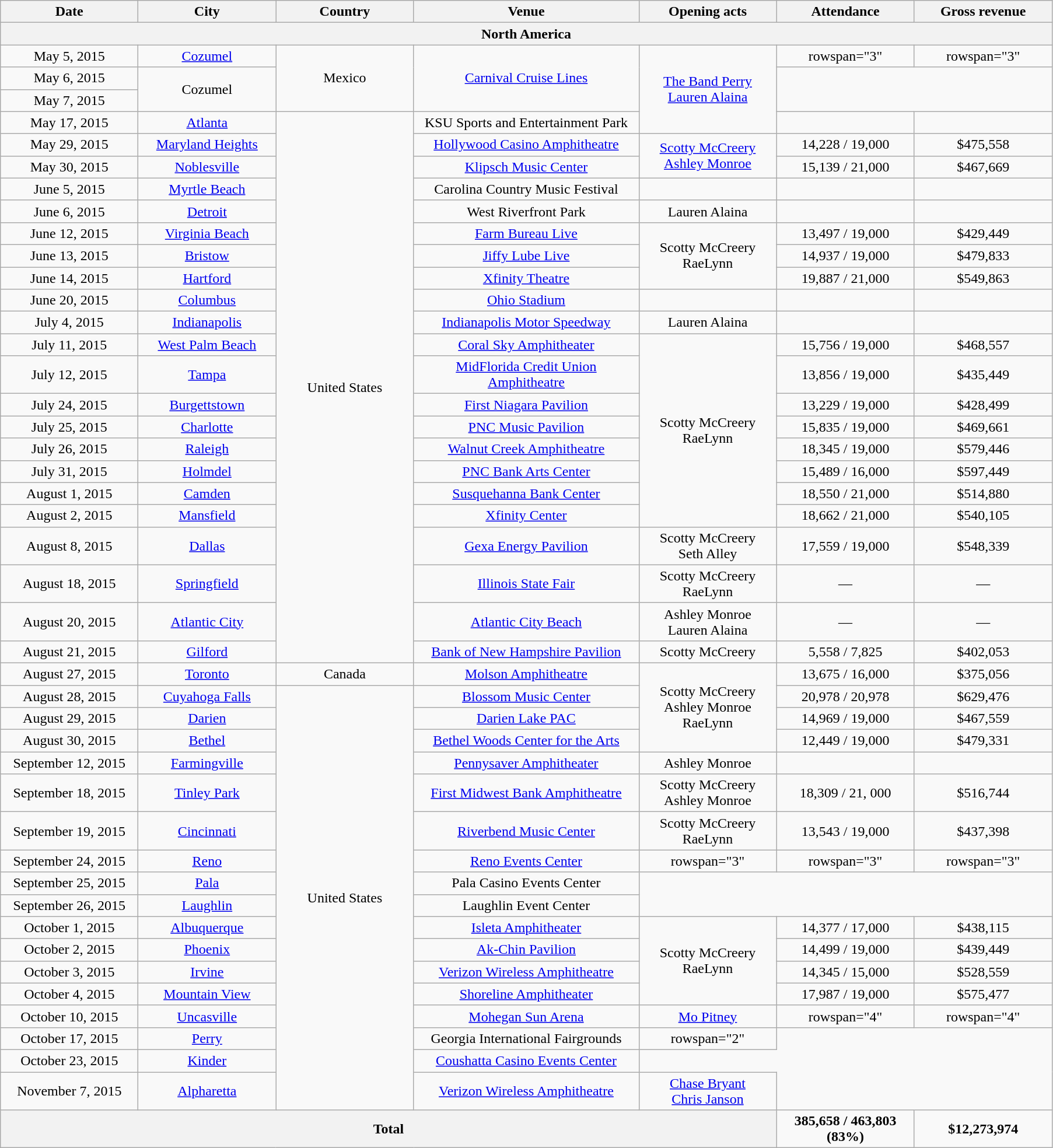<table class="wikitable" style="text-align:center;">
<tr>
<th style="width:150px;">Date</th>
<th style="width:150px;">City</th>
<th style="width:150px;">Country</th>
<th style="width:250px;">Venue</th>
<th style="width:150px;">Opening acts</th>
<th style="width:150px;">Attendance</th>
<th style="width:150px;">Gross revenue</th>
</tr>
<tr>
<th colspan="7">North America  </th>
</tr>
<tr>
<td>May 5, 2015</td>
<td><a href='#'>Cozumel</a><br></td>
<td rowspan="3">Mexico</td>
<td rowspan="3"><a href='#'>Carnival Cruise Lines</a></td>
<td rowspan="4"><a href='#'>The Band Perry</a><br><a href='#'>Lauren Alaina</a></td>
<td>rowspan="3" </td>
<td>rowspan="3" </td>
</tr>
<tr>
<td>May 6, 2015</td>
<td rowspan="2">Cozumel<br></td>
</tr>
<tr>
<td>May 7, 2015</td>
</tr>
<tr>
<td>May 17, 2015 </td>
<td><a href='#'>Atlanta</a></td>
<td rowspan="22">United States</td>
<td>KSU Sports and Entertainment Park</td>
<td></td>
<td></td>
</tr>
<tr>
<td>May 29, 2015</td>
<td><a href='#'>Maryland Heights</a></td>
<td><a href='#'>Hollywood Casino Amphitheatre</a></td>
<td rowspan="2"><a href='#'>Scotty McCreery</a><br><a href='#'>Ashley Monroe</a></td>
<td>14,228 / 19,000</td>
<td>$475,558</td>
</tr>
<tr>
<td>May 30, 2015</td>
<td><a href='#'>Noblesville</a></td>
<td><a href='#'>Klipsch Music Center</a></td>
<td>15,139 / 21,000</td>
<td>$467,669</td>
</tr>
<tr>
<td>June 5, 2015 </td>
<td><a href='#'>Myrtle Beach</a></td>
<td>Carolina Country Music Festival</td>
<td></td>
<td></td>
<td></td>
</tr>
<tr>
<td>June 6, 2015 </td>
<td><a href='#'>Detroit</a></td>
<td>West Riverfront Park</td>
<td>Lauren Alaina</td>
<td></td>
<td></td>
</tr>
<tr>
<td>June 12, 2015</td>
<td><a href='#'>Virginia Beach</a></td>
<td><a href='#'>Farm Bureau Live</a></td>
<td rowspan="3">Scotty McCreery<br>RaeLynn</td>
<td>13,497 / 19,000</td>
<td>$429,449</td>
</tr>
<tr>
<td>June 13, 2015</td>
<td><a href='#'>Bristow</a></td>
<td><a href='#'>Jiffy Lube Live</a></td>
<td>14,937 / 19,000</td>
<td>$479,833</td>
</tr>
<tr>
<td>June 14, 2015</td>
<td><a href='#'>Hartford</a></td>
<td><a href='#'>Xfinity Theatre</a></td>
<td>19,887 / 21,000</td>
<td>$549,863</td>
</tr>
<tr>
<td>June 20, 2015 </td>
<td><a href='#'>Columbus</a></td>
<td><a href='#'>Ohio Stadium</a></td>
<td></td>
<td></td>
<td></td>
</tr>
<tr>
<td>July 4, 2015 </td>
<td><a href='#'>Indianapolis</a></td>
<td><a href='#'>Indianapolis Motor Speedway</a></td>
<td>Lauren Alaina</td>
<td></td>
<td></td>
</tr>
<tr>
<td>July 11, 2015</td>
<td><a href='#'>West Palm Beach</a></td>
<td><a href='#'>Coral Sky Amphitheater</a></td>
<td rowspan="8">Scotty McCreery<br>RaeLynn</td>
<td>15,756 / 19,000</td>
<td>$468,557</td>
</tr>
<tr>
<td>July 12, 2015</td>
<td><a href='#'>Tampa</a></td>
<td><a href='#'>MidFlorida Credit Union Amphitheatre</a></td>
<td>13,856 / 19,000</td>
<td>$435,449</td>
</tr>
<tr>
<td>July 24, 2015</td>
<td><a href='#'>Burgettstown</a></td>
<td><a href='#'>First Niagara Pavilion</a></td>
<td>13,229 / 19,000</td>
<td>$428,499</td>
</tr>
<tr>
<td>July 25, 2015</td>
<td><a href='#'>Charlotte</a></td>
<td><a href='#'>PNC Music Pavilion</a></td>
<td>15,835 / 19,000</td>
<td>$469,661</td>
</tr>
<tr>
<td>July 26, 2015</td>
<td><a href='#'>Raleigh</a></td>
<td><a href='#'>Walnut Creek Amphitheatre</a></td>
<td>18,345 / 19,000</td>
<td>$579,446</td>
</tr>
<tr>
<td>July 31, 2015</td>
<td><a href='#'>Holmdel</a></td>
<td><a href='#'>PNC Bank Arts Center</a></td>
<td>15,489 / 16,000</td>
<td>$597,449</td>
</tr>
<tr>
<td>August 1, 2015</td>
<td><a href='#'>Camden</a></td>
<td><a href='#'>Susquehanna Bank Center</a></td>
<td>18,550 / 21,000</td>
<td>$514,880</td>
</tr>
<tr>
<td>August 2, 2015</td>
<td><a href='#'>Mansfield</a></td>
<td><a href='#'>Xfinity Center</a></td>
<td>18,662 / 21,000</td>
<td>$540,105</td>
</tr>
<tr>
<td>August 8, 2015</td>
<td><a href='#'>Dallas</a></td>
<td><a href='#'>Gexa Energy Pavilion</a></td>
<td>Scotty McCreery<br>Seth Alley</td>
<td>17,559 / 19,000</td>
<td>$548,339</td>
</tr>
<tr>
<td>August 18, 2015 </td>
<td><a href='#'>Springfield</a></td>
<td><a href='#'>Illinois State Fair</a></td>
<td>Scotty McCreery<br>RaeLynn</td>
<td>—</td>
<td>—</td>
</tr>
<tr>
<td>August 20, 2015</td>
<td><a href='#'>Atlantic City</a></td>
<td><a href='#'>Atlantic City Beach</a></td>
<td>Ashley Monroe<br>Lauren Alaina</td>
<td>—</td>
<td>—</td>
</tr>
<tr>
<td>August 21, 2015</td>
<td><a href='#'>Gilford</a></td>
<td><a href='#'>Bank of New Hampshire Pavilion</a></td>
<td>Scotty McCreery</td>
<td>5,558 / 7,825</td>
<td>$402,053</td>
</tr>
<tr>
<td>August 27, 2015</td>
<td><a href='#'>Toronto</a></td>
<td>Canada</td>
<td><a href='#'>Molson Amphitheatre</a></td>
<td rowspan="4">Scotty McCreery<br>Ashley Monroe<br>RaeLynn</td>
<td>13,675 / 16,000</td>
<td>$375,056</td>
</tr>
<tr>
<td>August 28, 2015</td>
<td><a href='#'>Cuyahoga Falls</a></td>
<td rowspan="17">United States</td>
<td><a href='#'>Blossom Music Center</a></td>
<td>20,978 / 20,978</td>
<td>$629,476</td>
</tr>
<tr>
<td>August 29, 2015</td>
<td><a href='#'>Darien</a></td>
<td><a href='#'>Darien Lake PAC</a></td>
<td>14,969 / 19,000</td>
<td>$467,559</td>
</tr>
<tr>
<td>August 30, 2015</td>
<td><a href='#'>Bethel</a></td>
<td><a href='#'>Bethel Woods Center for the Arts</a></td>
<td>12,449 / 19,000</td>
<td>$479,331</td>
</tr>
<tr>
<td>September 12, 2015</td>
<td><a href='#'>Farmingville</a></td>
<td><a href='#'>Pennysaver Amphitheater</a></td>
<td>Ashley Monroe</td>
<td></td>
<td></td>
</tr>
<tr>
<td>September 18, 2015</td>
<td><a href='#'>Tinley Park</a></td>
<td><a href='#'>First Midwest Bank Amphitheatre</a></td>
<td>Scotty McCreery<br>Ashley Monroe</td>
<td>18,309 / 21, 000</td>
<td>$516,744</td>
</tr>
<tr>
<td>September 19, 2015</td>
<td><a href='#'>Cincinnati</a></td>
<td><a href='#'>Riverbend Music Center</a></td>
<td>Scotty McCreery<br>RaeLynn</td>
<td>13,543 / 19,000</td>
<td>$437,398</td>
</tr>
<tr>
<td>September 24, 2015</td>
<td><a href='#'>Reno</a></td>
<td><a href='#'>Reno Events Center</a></td>
<td>rowspan="3"  </td>
<td>rowspan="3"  </td>
<td>rowspan="3"  </td>
</tr>
<tr>
<td>September 25, 2015</td>
<td><a href='#'>Pala</a></td>
<td>Pala Casino Events Center</td>
</tr>
<tr>
<td>September 26, 2015</td>
<td><a href='#'>Laughlin</a></td>
<td>Laughlin Event Center</td>
</tr>
<tr>
<td>October 1, 2015</td>
<td><a href='#'>Albuquerque</a></td>
<td><a href='#'>Isleta Amphitheater</a></td>
<td rowspan="4">Scotty McCreery<br>RaeLynn</td>
<td>14,377 / 17,000</td>
<td>$438,115</td>
</tr>
<tr>
<td>October 2, 2015</td>
<td><a href='#'>Phoenix</a></td>
<td><a href='#'>Ak-Chin Pavilion</a></td>
<td>14,499 / 19,000</td>
<td>$439,449</td>
</tr>
<tr>
<td>October 3, 2015</td>
<td><a href='#'>Irvine</a></td>
<td><a href='#'>Verizon Wireless Amphitheatre</a></td>
<td>14,345 / 15,000</td>
<td>$528,559</td>
</tr>
<tr>
<td>October 4, 2015</td>
<td><a href='#'>Mountain View</a></td>
<td><a href='#'>Shoreline Amphitheater</a></td>
<td>17,987 / 19,000</td>
<td>$575,477</td>
</tr>
<tr>
<td>October 10, 2015</td>
<td><a href='#'>Uncasville</a></td>
<td><a href='#'>Mohegan Sun Arena</a></td>
<td><a href='#'>Mo Pitney</a></td>
<td>rowspan="4" </td>
<td>rowspan="4" </td>
</tr>
<tr>
<td>October 17, 2015</td>
<td><a href='#'>Perry</a></td>
<td>Georgia International Fairgrounds</td>
<td>rowspan="2" </td>
</tr>
<tr>
<td>October 23, 2015</td>
<td><a href='#'>Kinder</a></td>
<td><a href='#'>Coushatta Casino Events Center</a></td>
</tr>
<tr>
<td>November 7, 2015</td>
<td><a href='#'>Alpharetta</a></td>
<td><a href='#'>Verizon Wireless Amphitheatre</a></td>
<td><a href='#'>Chase Bryant</a><br><a href='#'>Chris Janson</a></td>
</tr>
<tr>
<th colspan="5">Total</th>
<td><strong>385,658 / 463,803 (83%)</strong></td>
<td><strong>$12,273,974</strong></td>
</tr>
</table>
